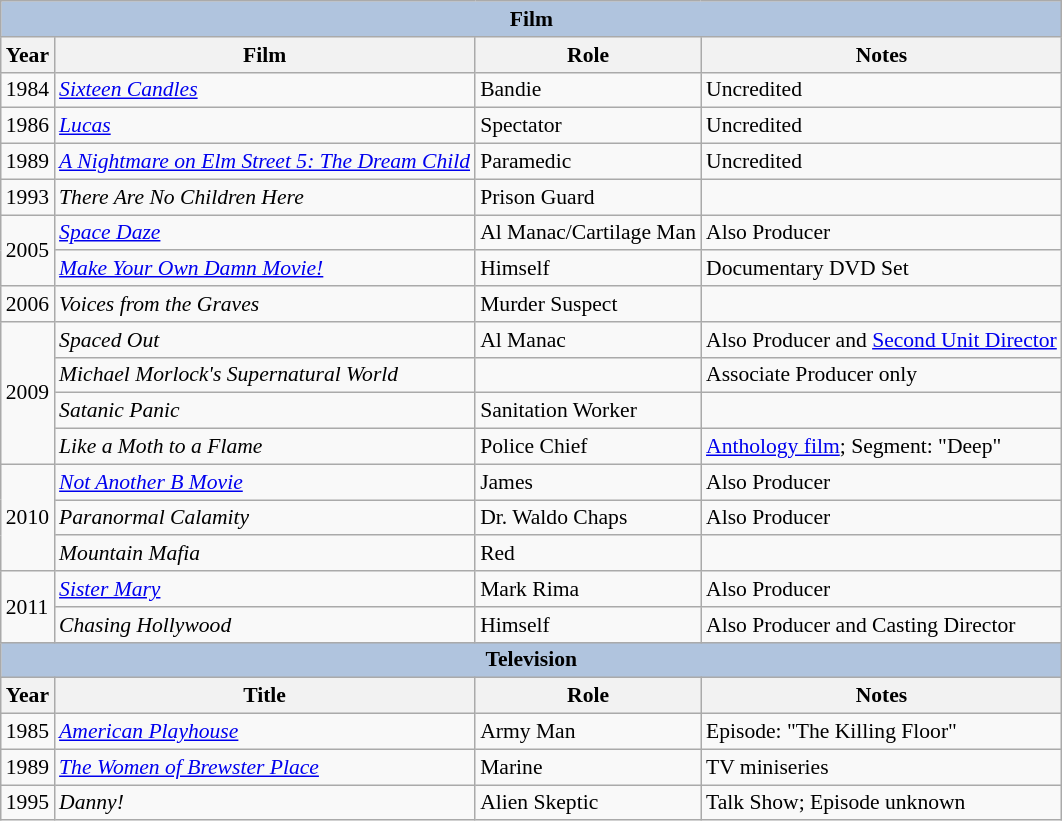<table class="wikitable" style="font-size: 90%;">
<tr>
<th colspan="4" style="background: LightSteelBlue;">Film</th>
</tr>
<tr>
<th>Year</th>
<th>Film</th>
<th>Role</th>
<th>Notes</th>
</tr>
<tr>
<td>1984</td>
<td><em><a href='#'>Sixteen Candles</a></em></td>
<td>Bandie</td>
<td>Uncredited</td>
</tr>
<tr>
<td>1986</td>
<td><em><a href='#'>Lucas</a></em></td>
<td>Spectator</td>
<td>Uncredited</td>
</tr>
<tr>
<td>1989</td>
<td><em><a href='#'>A Nightmare on Elm Street 5: The Dream Child</a></em></td>
<td>Paramedic</td>
<td>Uncredited</td>
</tr>
<tr>
<td>1993</td>
<td><em>There Are No Children Here</em></td>
<td>Prison Guard</td>
<td></td>
</tr>
<tr>
<td rowspan=2>2005</td>
<td><em><a href='#'>Space Daze</a></em></td>
<td>Al Manac/Cartilage Man</td>
<td>Also Producer</td>
</tr>
<tr>
<td><em><a href='#'>Make Your Own Damn Movie!</a></em></td>
<td>Himself</td>
<td>Documentary DVD Set</td>
</tr>
<tr>
<td>2006</td>
<td><em>Voices from the Graves</em></td>
<td>Murder Suspect</td>
<td></td>
</tr>
<tr>
<td rowspan=4>2009</td>
<td><em>Spaced Out</em></td>
<td>Al Manac</td>
<td>Also Producer and <a href='#'>Second Unit Director</a></td>
</tr>
<tr>
<td><em>Michael Morlock's Supernatural World</em></td>
<td></td>
<td>Associate Producer only</td>
</tr>
<tr>
<td><em>Satanic Panic</em></td>
<td>Sanitation Worker</td>
<td></td>
</tr>
<tr>
<td><em>Like a Moth to a Flame</em></td>
<td>Police Chief</td>
<td><a href='#'>Anthology film</a>; Segment: "Deep"</td>
</tr>
<tr>
<td rowspan=3>2010</td>
<td><em><a href='#'>Not Another B Movie</a></em></td>
<td>James</td>
<td>Also Producer</td>
</tr>
<tr>
<td><em>Paranormal Calamity</em></td>
<td>Dr. Waldo Chaps</td>
<td>Also Producer</td>
</tr>
<tr>
<td><em>Mountain Mafia</em></td>
<td>Red</td>
<td></td>
</tr>
<tr>
<td rowspan=2>2011</td>
<td><em><a href='#'>Sister Mary</a></em></td>
<td>Mark Rima</td>
<td>Also Producer</td>
</tr>
<tr>
<td><em>Chasing Hollywood</em></td>
<td>Himself</td>
<td>Also Producer and Casting Director</td>
</tr>
<tr>
<th colspan="4" style="background: LightSteelBlue;">Television</th>
</tr>
<tr>
<th>Year</th>
<th>Title</th>
<th>Role</th>
<th>Notes</th>
</tr>
<tr>
<td>1985</td>
<td><em><a href='#'>American Playhouse</a></em></td>
<td>Army Man</td>
<td>Episode: "The Killing Floor"</td>
</tr>
<tr>
<td>1989</td>
<td><em><a href='#'>The Women of Brewster Place</a></em></td>
<td>Marine</td>
<td>TV miniseries</td>
</tr>
<tr>
<td>1995</td>
<td><em>Danny!</em></td>
<td>Alien Skeptic</td>
<td>Talk Show; Episode unknown</td>
</tr>
</table>
